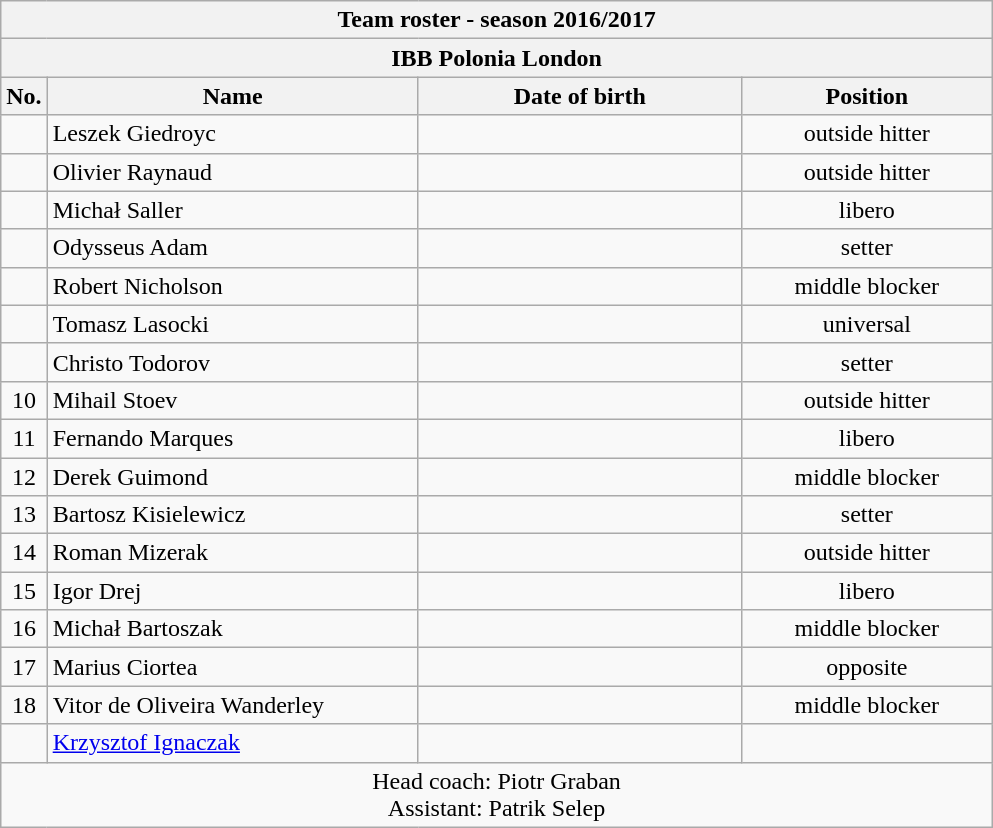<table class="wikitable collapsible collapsed sortable" style="font-size:100%; text-align:center;">
<tr>
<th colspan=6>Team roster - season 2016/2017</th>
</tr>
<tr>
<th colspan=6>IBB Polonia London</th>
</tr>
<tr>
<th>No.</th>
<th style="width:15em">Name</th>
<th style="width:13em">Date of birth</th>
<th style="width:10em">Position</th>
</tr>
<tr>
<td></td>
<td align=left> Leszek Giedroyc</td>
<td></td>
<td>outside hitter</td>
</tr>
<tr>
<td></td>
<td align=left> Olivier Raynaud</td>
<td align=right></td>
<td>outside hitter</td>
</tr>
<tr>
<td></td>
<td align=left> Michał Saller</td>
<td align=right></td>
<td>libero</td>
</tr>
<tr>
<td></td>
<td align=left> Odysseus Adam</td>
<td align=right></td>
<td>setter</td>
</tr>
<tr>
<td></td>
<td align=left> Robert Nicholson</td>
<td align=right></td>
<td>middle blocker</td>
</tr>
<tr>
<td></td>
<td align=left> Tomasz Lasocki</td>
<td align=right></td>
<td>universal</td>
</tr>
<tr>
<td></td>
<td align=left> Christo Todorov</td>
<td align=right></td>
<td>setter</td>
</tr>
<tr>
<td>10</td>
<td align=left> Mihail Stoev</td>
<td align=right></td>
<td>outside hitter</td>
</tr>
<tr>
<td>11</td>
<td align=left> Fernando Marques</td>
<td align=right></td>
<td>libero</td>
</tr>
<tr>
<td>12</td>
<td align=left> Derek Guimond</td>
<td align=right></td>
<td>middle blocker</td>
</tr>
<tr>
<td>13</td>
<td align=left> Bartosz Kisielewicz</td>
<td align=right></td>
<td>setter</td>
</tr>
<tr>
<td>14</td>
<td align=left> Roman Mizerak</td>
<td align=right></td>
<td>outside hitter</td>
</tr>
<tr>
<td>15</td>
<td align=left> Igor Drej</td>
<td align=right></td>
<td>libero</td>
</tr>
<tr>
<td>16</td>
<td align=left> Michał Bartoszak</td>
<td align=right></td>
<td>middle blocker</td>
</tr>
<tr>
<td>17</td>
<td align=left> Marius Ciortea</td>
<td align=right></td>
<td>opposite</td>
</tr>
<tr>
<td>18</td>
<td align=left> Vitor de Oliveira Wanderley</td>
<td align=right></td>
<td>middle blocker</td>
</tr>
<tr>
<td></td>
<td align=left> <a href='#'>Krzysztof Ignaczak</a></td>
<td align=right></td>
<td></td>
</tr>
<tr>
<td colspan=4>Head coach: Piotr Graban<br>Assistant: Patrik Selep</td>
</tr>
</table>
